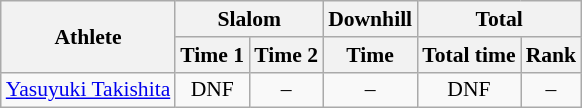<table class="wikitable" style="font-size:90%">
<tr>
<th rowspan="2">Athlete</th>
<th colspan="2">Slalom</th>
<th>Downhill</th>
<th colspan="2">Total</th>
</tr>
<tr>
<th>Time 1</th>
<th>Time 2</th>
<th>Time</th>
<th>Total time</th>
<th>Rank</th>
</tr>
<tr>
<td><a href='#'>Yasuyuki Takishita</a></td>
<td align="center">DNF</td>
<td align="center">–</td>
<td align="center">–</td>
<td align="center">DNF</td>
<td align="center">–</td>
</tr>
</table>
